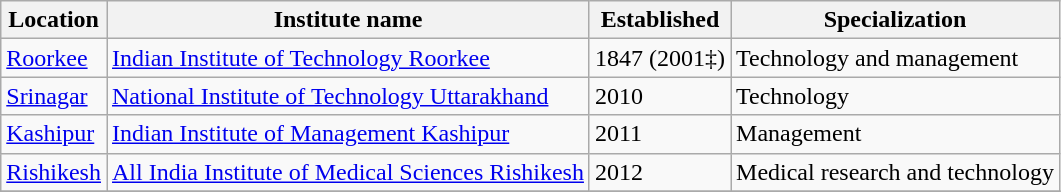<table class="wikitable">
<tr>
<th>Location</th>
<th>Institute name</th>
<th>Established</th>
<th>Specialization</th>
</tr>
<tr>
<td><a href='#'>Roorkee</a></td>
<td><a href='#'>Indian Institute of Technology Roorkee</a></td>
<td>1847 (2001‡)</td>
<td>Technology and management</td>
</tr>
<tr>
<td><a href='#'>Srinagar</a></td>
<td><a href='#'>National Institute of Technology Uttarakhand</a></td>
<td>2010</td>
<td>Technology</td>
</tr>
<tr>
<td><a href='#'>Kashipur</a></td>
<td><a href='#'>Indian Institute of Management Kashipur</a></td>
<td>2011</td>
<td>Management</td>
</tr>
<tr>
<td><a href='#'>Rishikesh</a></td>
<td><a href='#'>All India Institute of Medical Sciences Rishikesh</a></td>
<td>2012</td>
<td>Medical research and technology</td>
</tr>
<tr>
</tr>
</table>
